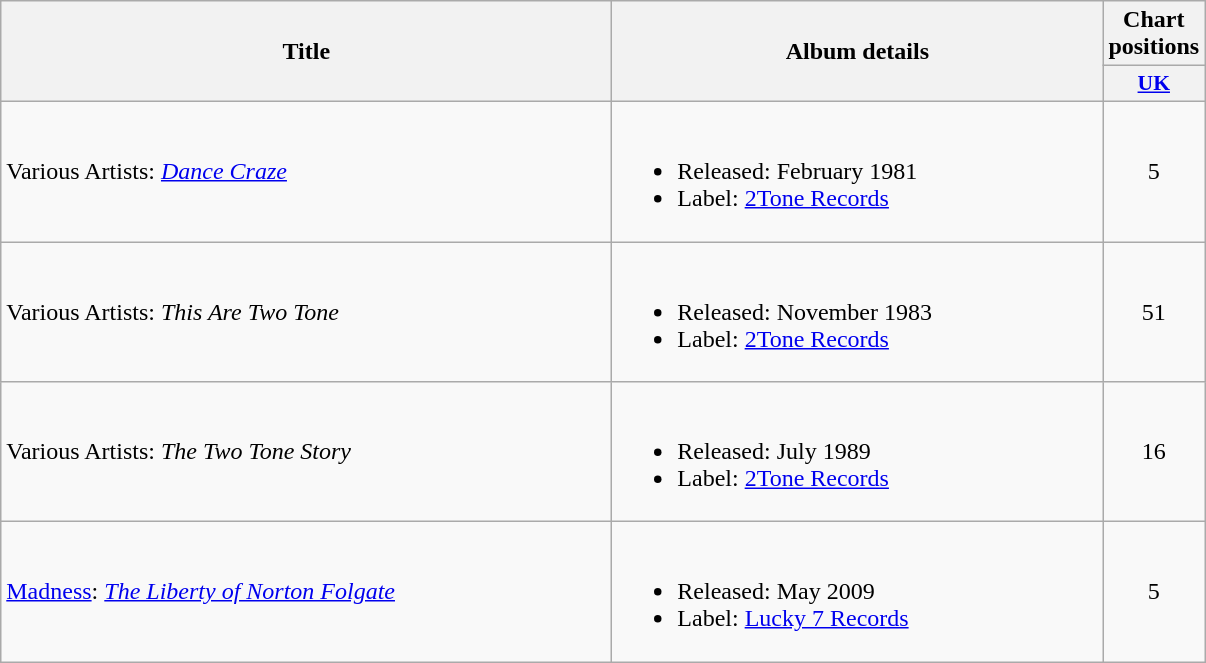<table class="wikitable plainrowheaders">
<tr>
<th scope="col" rowspan="2" style="width:25em;">Title</th>
<th scope="col" rowspan="2" style="width:20em;">Album details</th>
<th scope="col" colspan="11">Chart positions</th>
</tr>
<tr>
<th scope="col" style="width:3em;font-size:90%;"><a href='#'>UK</a><br></th>
</tr>
<tr>
<td>Various Artists: <em><a href='#'>Dance Craze</a></em></td>
<td><br><ul><li>Released: February 1981</li><li>Label: <a href='#'>2Tone Records</a></li></ul></td>
<td align="center">5</td>
</tr>
<tr>
<td>Various Artists: <em>This Are Two Tone</em></td>
<td><br><ul><li>Released: November 1983</li><li>Label: <a href='#'>2Tone Records</a></li></ul></td>
<td align="center">51</td>
</tr>
<tr>
<td>Various Artists: <em>The Two Tone Story</em></td>
<td><br><ul><li>Released: July 1989</li><li>Label: <a href='#'>2Tone Records</a></li></ul></td>
<td align="center">16</td>
</tr>
<tr>
<td><a href='#'>Madness</a>: <em><a href='#'>The Liberty of Norton Folgate</a></em></td>
<td><br><ul><li>Released: May 2009</li><li>Label: <a href='#'>Lucky 7 Records</a></li></ul></td>
<td align="center">5</td>
</tr>
</table>
